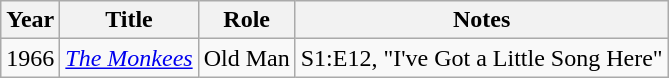<table class="wikitable">
<tr>
<th>Year</th>
<th>Title</th>
<th>Role</th>
<th>Notes</th>
</tr>
<tr>
<td>1966</td>
<td><em><a href='#'>The Monkees</a></em></td>
<td>Old Man</td>
<td>S1:E12, "I've Got a Little Song Here"</td>
</tr>
</table>
